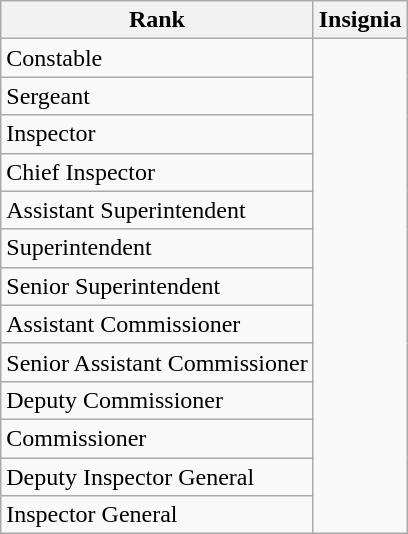<table class="wikitable mw-collapsible mw-collapsed">
<tr>
<th>Rank</th>
<th>Insignia</th>
</tr>
<tr>
<td>Constable</td>
<td rowspan="13"></td>
</tr>
<tr>
<td>Sergeant</td>
</tr>
<tr>
<td>Inspector</td>
</tr>
<tr>
<td>Chief Inspector</td>
</tr>
<tr>
<td>Assistant Superintendent</td>
</tr>
<tr>
<td>Superintendent</td>
</tr>
<tr>
<td>Senior Superintendent</td>
</tr>
<tr>
<td>Assistant Commissioner</td>
</tr>
<tr>
<td>Senior Assistant Commissioner</td>
</tr>
<tr>
<td>Deputy Commissioner</td>
</tr>
<tr>
<td>Commissioner</td>
</tr>
<tr>
<td>Deputy Inspector General</td>
</tr>
<tr>
<td>Inspector General</td>
</tr>
</table>
